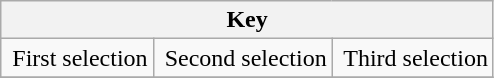<table class="wikitable">
<tr>
<th colspan=3>Key</th>
</tr>
<tr>
<td>  First selection</td>
<td>  Second selection</td>
<td>  Third selection</td>
</tr>
<tr>
</tr>
</table>
